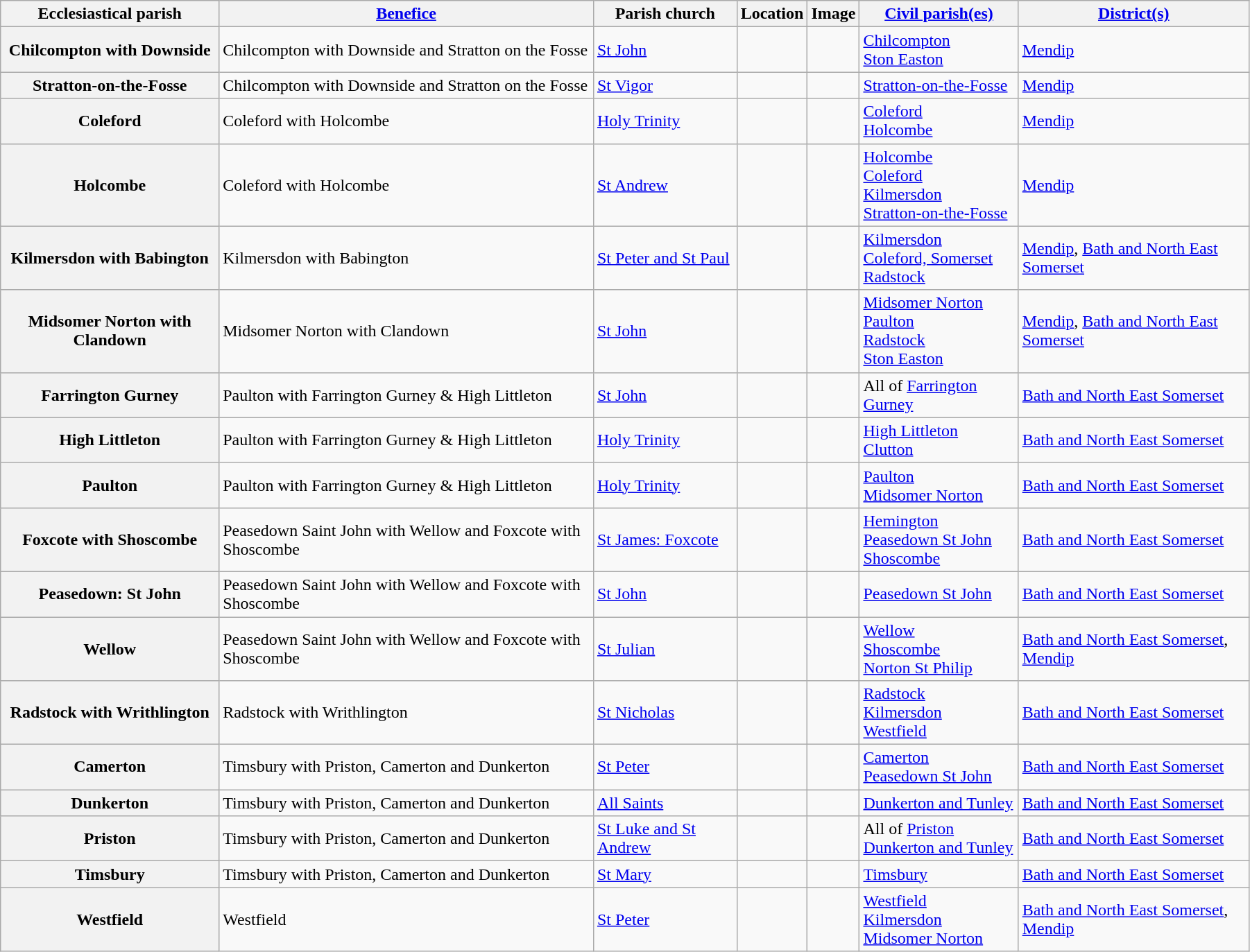<table class="wikitable sortable" style="width:95%;">
<tr>
<th scope="col">Ecclesiastical parish</th>
<th scope="col"><a href='#'>Benefice</a></th>
<th scope="col">Parish church</th>
<th scope="col">Location</th>
<th scope="col" class="unsortable">Image</th>
<th scope="col"><a href='#'>Civil parish(es)</a></th>
<th scope="col"><a href='#'>District(s)</a></th>
</tr>
<tr>
<th scope="row">Chilcompton with Downside</th>
<td>Chilcompton with Downside and Stratton on the Fosse</td>
<td><a href='#'>St John</a></td>
<td><small></small></td>
<td></td>
<td><a href='#'>Chilcompton</a><br> <a href='#'>Ston Easton</a></td>
<td><a href='#'>Mendip</a></td>
</tr>
<tr>
<th scope="row">Stratton-on-the-Fosse</th>
<td>Chilcompton with Downside and Stratton on the Fosse</td>
<td><a href='#'>St Vigor</a></td>
<td><small></small></td>
<td></td>
<td><a href='#'>Stratton-on-the-Fosse</a></td>
<td><a href='#'>Mendip</a></td>
</tr>
<tr>
<th scope="row">Coleford</th>
<td>Coleford with Holcombe</td>
<td><a href='#'>Holy Trinity</a></td>
<td><small></small></td>
<td></td>
<td><a href='#'>Coleford</a><br> <a href='#'>Holcombe</a></td>
<td><a href='#'>Mendip</a></td>
</tr>
<tr>
<th scope="row">Holcombe</th>
<td>Coleford with Holcombe</td>
<td><a href='#'>St Andrew</a></td>
<td><small></small></td>
<td></td>
<td><a href='#'>Holcombe</a><br> <a href='#'>Coleford</a><br> <a href='#'>Kilmersdon</a><br> <a href='#'>Stratton-on-the-Fosse</a></td>
<td><a href='#'>Mendip</a></td>
</tr>
<tr>
<th scope="row">Kilmersdon with Babington</th>
<td>Kilmersdon with Babington</td>
<td><a href='#'>St Peter and St Paul</a></td>
<td><small></small></td>
<td></td>
<td><a href='#'>Kilmersdon</a><br> <a href='#'>Coleford, Somerset</a><br> <a href='#'>Radstock</a></td>
<td><a href='#'>Mendip</a>, <a href='#'>Bath and North East Somerset</a></td>
</tr>
<tr>
<th scope="row">Midsomer Norton with Clandown</th>
<td>Midsomer Norton with Clandown</td>
<td><a href='#'>St John</a></td>
<td><small></small></td>
<td></td>
<td><a href='#'>Midsomer Norton</a><br> <a href='#'>Paulton</a><br> <a href='#'>Radstock</a><br> <a href='#'>Ston Easton</a></td>
<td><a href='#'>Mendip</a>, <a href='#'>Bath and North East Somerset</a></td>
</tr>
<tr>
<th scope="row">Farrington Gurney</th>
<td>Paulton with Farrington Gurney & High Littleton</td>
<td><a href='#'>St John</a></td>
<td><small></small></td>
<td></td>
<td>All of <a href='#'>Farrington Gurney</a></td>
<td><a href='#'>Bath and North East Somerset</a></td>
</tr>
<tr>
<th scope="row">High Littleton</th>
<td>Paulton with Farrington Gurney & High Littleton</td>
<td><a href='#'>Holy Trinity</a></td>
<td><small></small></td>
<td></td>
<td><a href='#'>High Littleton</a><br> <a href='#'>Clutton</a></td>
<td><a href='#'>Bath and North East Somerset</a></td>
</tr>
<tr>
<th scope="row">Paulton</th>
<td>Paulton with Farrington Gurney & High Littleton</td>
<td><a href='#'>Holy Trinity</a></td>
<td><small></small></td>
<td></td>
<td><a href='#'>Paulton</a><br> <a href='#'>Midsomer Norton</a></td>
<td><a href='#'>Bath and North East Somerset</a></td>
</tr>
<tr>
<th scope="row">Foxcote with Shoscombe</th>
<td>Peasedown Saint John with Wellow and Foxcote with Shoscombe</td>
<td><a href='#'>St James: Foxcote</a></td>
<td><small></small></td>
<td></td>
<td><a href='#'>Hemington</a><br> <a href='#'>Peasedown St John</a> <br> <a href='#'>Shoscombe</a></td>
<td><a href='#'>Bath and North East Somerset</a></td>
</tr>
<tr>
<th scope="row">Peasedown: St John</th>
<td>Peasedown Saint John with Wellow and Foxcote with Shoscombe</td>
<td><a href='#'>St John</a></td>
<td><small></small></td>
<td></td>
<td><a href='#'>Peasedown St John</a></td>
<td><a href='#'>Bath and North East Somerset</a></td>
</tr>
<tr>
<th scope="row">Wellow</th>
<td>Peasedown Saint John with Wellow and Foxcote with Shoscombe</td>
<td><a href='#'>St Julian</a></td>
<td><small></small></td>
<td></td>
<td><a href='#'>Wellow</a><br> <a href='#'>Shoscombe</a><br> <a href='#'>Norton St Philip</a></td>
<td><a href='#'>Bath and North East Somerset</a>, <a href='#'>Mendip</a></td>
</tr>
<tr>
<th scope="row">Radstock with Writhlington</th>
<td>Radstock with Writhlington</td>
<td><a href='#'>St Nicholas</a></td>
<td><small></small></td>
<td></td>
<td><a href='#'>Radstock</a><br> <a href='#'>Kilmersdon</a><br> <a href='#'>Westfield</a></td>
<td><a href='#'>Bath and North East Somerset</a></td>
</tr>
<tr>
<th scope="row">Camerton</th>
<td>Timsbury with Priston, Camerton and Dunkerton</td>
<td><a href='#'>St Peter</a></td>
<td><small></small></td>
<td></td>
<td><a href='#'>Camerton</a><br> <a href='#'>Peasedown St John</a></td>
<td><a href='#'>Bath and North East Somerset</a></td>
</tr>
<tr>
<th scope="row">Dunkerton</th>
<td>Timsbury with Priston, Camerton and Dunkerton</td>
<td><a href='#'>All Saints</a></td>
<td><small></small></td>
<td></td>
<td><a href='#'>Dunkerton and Tunley</a></td>
<td><a href='#'>Bath and North East Somerset</a></td>
</tr>
<tr>
<th scope="row">Priston</th>
<td>Timsbury with Priston, Camerton and Dunkerton</td>
<td><a href='#'>St Luke and St Andrew</a></td>
<td><small></small></td>
<td></td>
<td>All of <a href='#'>Priston</a><br> <a href='#'>Dunkerton and Tunley</a></td>
<td><a href='#'>Bath and North East Somerset</a></td>
</tr>
<tr>
<th scope="row">Timsbury</th>
<td>Timsbury with Priston, Camerton and Dunkerton</td>
<td><a href='#'>St Mary</a></td>
<td><small></small></td>
<td></td>
<td><a href='#'>Timsbury</a></td>
<td><a href='#'>Bath and North East Somerset</a></td>
</tr>
<tr>
<th scope="row">Westfield</th>
<td>Westfield</td>
<td><a href='#'>St Peter</a></td>
<td><small></small></td>
<td></td>
<td><a href='#'>Westfield</a><br> <a href='#'>Kilmersdon</a><br> <a href='#'>Midsomer Norton</a></td>
<td><a href='#'>Bath and North East Somerset</a>, <a href='#'>Mendip</a></td>
</tr>
</table>
